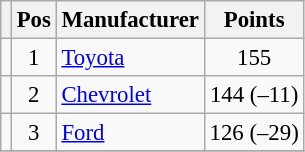<table class="wikitable" style="font-size: 95%;">
<tr>
<th></th>
<th>Pos</th>
<th>Manufacturer</th>
<th>Points</th>
</tr>
<tr>
<td align="left"></td>
<td style="text-align:center;">1</td>
<td><a href='#'>Toyota</a></td>
<td style="text-align:center;">155</td>
</tr>
<tr>
<td align="left"></td>
<td style="text-align:center;">2</td>
<td><a href='#'>Chevrolet</a></td>
<td style="text-align:center;">144 (–11)</td>
</tr>
<tr>
<td align="left"></td>
<td style="text-align:center;">3</td>
<td><a href='#'>Ford</a></td>
<td style="text-align:center;">126 (–29)</td>
</tr>
<tr class="sortbottom">
</tr>
</table>
